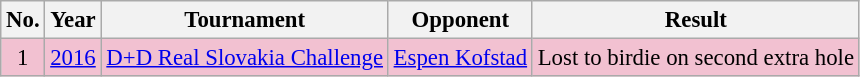<table class="wikitable" style="font-size:95%;">
<tr>
<th>No.</th>
<th>Year</th>
<th>Tournament</th>
<th>Opponent</th>
<th>Result</th>
</tr>
<tr style="background:#F2C1D1;">
<td align=center>1</td>
<td><a href='#'>2016</a></td>
<td><a href='#'>D+D Real Slovakia Challenge</a></td>
<td> <a href='#'>Espen Kofstad</a></td>
<td>Lost to birdie on second extra hole</td>
</tr>
</table>
